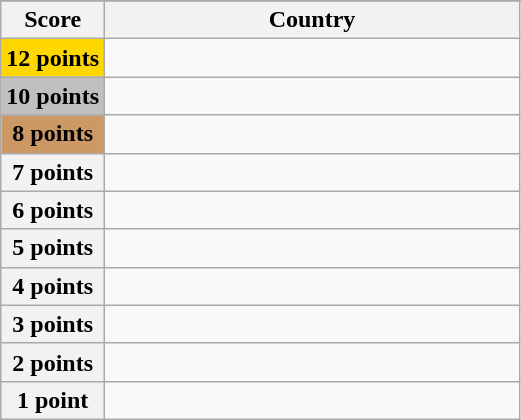<table class="wikitable">
<tr>
</tr>
<tr>
<th scope="col" width="20%">Score</th>
<th scope="col">Country</th>
</tr>
<tr>
<th scope="row" style="background:gold">12 points</th>
<td></td>
</tr>
<tr>
<th scope="row" style="background:silver">10 points</th>
<td></td>
</tr>
<tr>
<th scope="row" style="background:#CC9966">8 points</th>
<td></td>
</tr>
<tr>
<th scope="row">7 points</th>
<td></td>
</tr>
<tr>
<th scope="row">6 points</th>
<td></td>
</tr>
<tr>
<th scope="row">5 points</th>
<td></td>
</tr>
<tr>
<th scope="row">4 points</th>
<td></td>
</tr>
<tr>
<th scope="row">3 points</th>
<td></td>
</tr>
<tr>
<th scope="row">2 points</th>
<td></td>
</tr>
<tr>
<th scope="row">1 point</th>
<td></td>
</tr>
</table>
